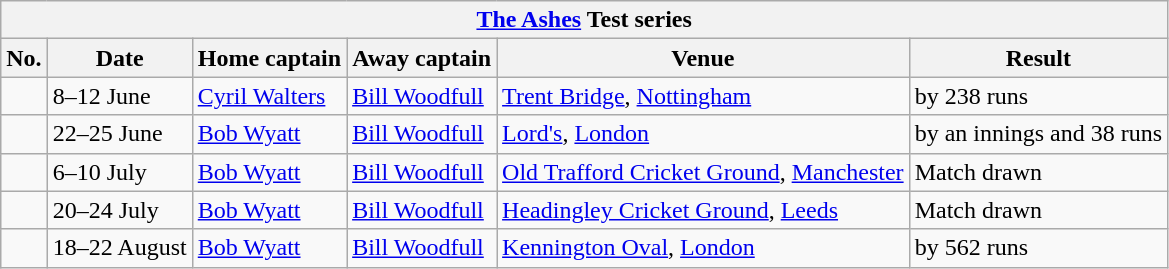<table class="wikitable">
<tr>
<th colspan="9"><a href='#'>The Ashes</a> Test series</th>
</tr>
<tr>
<th>No.</th>
<th>Date</th>
<th>Home captain</th>
<th>Away captain</th>
<th>Venue</th>
<th>Result</th>
</tr>
<tr>
<td></td>
<td>8–12 June</td>
<td><a href='#'>Cyril Walters</a></td>
<td><a href='#'>Bill Woodfull</a></td>
<td><a href='#'>Trent Bridge</a>, <a href='#'>Nottingham</a></td>
<td> by 238 runs</td>
</tr>
<tr>
<td></td>
<td>22–25 June</td>
<td><a href='#'>Bob Wyatt</a></td>
<td><a href='#'>Bill Woodfull</a></td>
<td><a href='#'>Lord's</a>, <a href='#'>London</a></td>
<td> by an innings and 38 runs</td>
</tr>
<tr>
<td></td>
<td>6–10 July</td>
<td><a href='#'>Bob Wyatt</a></td>
<td><a href='#'>Bill Woodfull</a></td>
<td><a href='#'>Old Trafford Cricket Ground</a>, <a href='#'>Manchester</a></td>
<td>Match drawn</td>
</tr>
<tr>
<td></td>
<td>20–24 July</td>
<td><a href='#'>Bob Wyatt</a></td>
<td><a href='#'>Bill Woodfull</a></td>
<td><a href='#'>Headingley Cricket Ground</a>, <a href='#'>Leeds</a></td>
<td>Match drawn</td>
</tr>
<tr>
<td></td>
<td>18–22 August</td>
<td><a href='#'>Bob Wyatt</a></td>
<td><a href='#'>Bill Woodfull</a></td>
<td><a href='#'>Kennington Oval</a>, <a href='#'>London</a></td>
<td> by 562 runs</td>
</tr>
</table>
